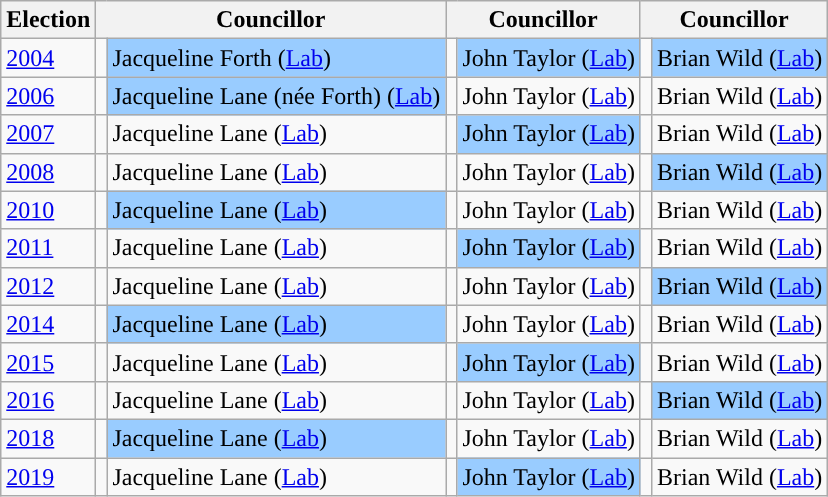<table class="wikitable">
<tr>
<th>Election</th>
<th colspan="2">Councillor</th>
<th colspan="2">Councillor</th>
<th colspan="2">Councillor</th>
</tr>
<tr>
<td><a href='#'>2004</a></td>
<td style="background-color: "></td>
<td bgcolor="#99CCFF">Jacqueline Forth (<a href='#'>Lab</a>)</td>
<td style="background-color: "></td>
<td bgcolor="#99CCFF">John Taylor (<a href='#'>Lab</a>)</td>
<td style="background-color: "></td>
<td bgcolor="#99CCFF">Brian Wild (<a href='#'>Lab</a>)</td>
</tr>
<tr>
<td><a href='#'>2006</a></td>
<td style="background-color: "></td>
<td bgcolor="#99CCFF">Jacqueline Lane (née Forth) (<a href='#'>Lab</a>)</td>
<td style="background-color: "></td>
<td>John Taylor (<a href='#'>Lab</a>)</td>
<td style="background-color: "></td>
<td>Brian Wild (<a href='#'>Lab</a>)</td>
</tr>
<tr>
<td><a href='#'>2007</a></td>
<td style="background-color: "></td>
<td>Jacqueline Lane (<a href='#'>Lab</a>)</td>
<td style="background-color: "></td>
<td bgcolor="#99CCFF">John Taylor (<a href='#'>Lab</a>)</td>
<td style="background-color: "></td>
<td>Brian Wild (<a href='#'>Lab</a>)</td>
</tr>
<tr>
<td><a href='#'>2008</a></td>
<td style="background-color: "></td>
<td>Jacqueline Lane (<a href='#'>Lab</a>)</td>
<td style="background-color: "></td>
<td>John Taylor (<a href='#'>Lab</a>)</td>
<td style="background-color: "></td>
<td bgcolor="#99CCFF">Brian Wild (<a href='#'>Lab</a>)</td>
</tr>
<tr>
<td><a href='#'>2010</a></td>
<td style="background-color: "></td>
<td bgcolor="#99CCFF">Jacqueline Lane (<a href='#'>Lab</a>)</td>
<td style="background-color: "></td>
<td>John Taylor (<a href='#'>Lab</a>)</td>
<td style="background-color: "></td>
<td>Brian Wild (<a href='#'>Lab</a>)</td>
</tr>
<tr>
<td><a href='#'>2011</a></td>
<td style="background-color: "></td>
<td>Jacqueline Lane (<a href='#'>Lab</a>)</td>
<td style="background-color: "></td>
<td bgcolor="#99CCFF">John Taylor (<a href='#'>Lab</a>)</td>
<td style="background-color: "></td>
<td>Brian Wild (<a href='#'>Lab</a>)</td>
</tr>
<tr>
<td><a href='#'>2012</a></td>
<td style="background-color: "></td>
<td>Jacqueline Lane (<a href='#'>Lab</a>)</td>
<td style="background-color: "></td>
<td>John Taylor (<a href='#'>Lab</a>)</td>
<td style="background-color: "></td>
<td bgcolor="#99CCFF">Brian Wild (<a href='#'>Lab</a>)</td>
</tr>
<tr>
<td><a href='#'>2014</a></td>
<td style="background-color: "></td>
<td bgcolor="#99CCFF">Jacqueline Lane (<a href='#'>Lab</a>)</td>
<td style="background-color: "></td>
<td>John Taylor (<a href='#'>Lab</a>)</td>
<td style="background-color: "></td>
<td>Brian Wild (<a href='#'>Lab</a>)</td>
</tr>
<tr>
<td><a href='#'>2015</a></td>
<td style="background-color: "></td>
<td>Jacqueline Lane (<a href='#'>Lab</a>)</td>
<td style="background-color: "></td>
<td bgcolor="#99CCFF">John Taylor (<a href='#'>Lab</a>)</td>
<td style="background-color: "></td>
<td>Brian Wild (<a href='#'>Lab</a>)</td>
</tr>
<tr>
<td><a href='#'>2016</a></td>
<td style="background-color: "></td>
<td>Jacqueline Lane (<a href='#'>Lab</a>)</td>
<td style="background-color: "></td>
<td>John Taylor (<a href='#'>Lab</a>)</td>
<td style="background-color: "></td>
<td bgcolor="#99CCFF">Brian Wild (<a href='#'>Lab</a>)</td>
</tr>
<tr>
<td><a href='#'>2018</a></td>
<td style="background-color: "></td>
<td bgcolor="#99CCFF">Jacqueline Lane (<a href='#'>Lab</a>)</td>
<td style="background-color: "></td>
<td>John Taylor (<a href='#'>Lab</a>)</td>
<td style="background-color: "></td>
<td>Brian Wild (<a href='#'>Lab</a>)</td>
</tr>
<tr>
<td><a href='#'>2019</a></td>
<td style="background-color: "></td>
<td>Jacqueline Lane (<a href='#'>Lab</a>)</td>
<td style="background-color: "></td>
<td bgcolor="#99CCFF">John Taylor (<a href='#'>Lab</a>)</td>
<td style="background-color: "></td>
<td>Brian Wild (<a href='#'>Lab</a>)</td>
</tr>
</table>
